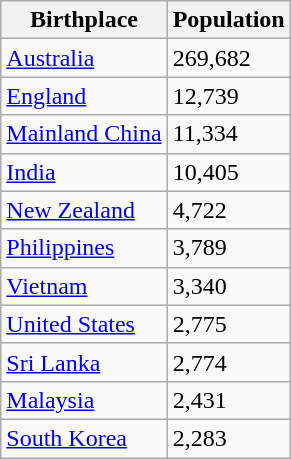<table class="wikitable" style="float:right;">
<tr>
<th>Birthplace</th>
<th>Population</th>
</tr>
<tr>
<td><a href='#'>Australia</a></td>
<td>269,682</td>
</tr>
<tr>
<td><a href='#'>England</a></td>
<td>12,739 </td>
</tr>
<tr>
<td><a href='#'>Mainland China</a></td>
<td>11,334 </td>
</tr>
<tr>
<td><a href='#'>India</a></td>
<td>10,405</td>
</tr>
<tr>
<td><a href='#'>New Zealand</a></td>
<td>4,722</td>
</tr>
<tr>
<td><a href='#'>Philippines</a></td>
<td>3,789</td>
</tr>
<tr>
<td><a href='#'>Vietnam</a></td>
<td>3,340</td>
</tr>
<tr>
<td><a href='#'>United States</a></td>
<td>2,775</td>
</tr>
<tr>
<td><a href='#'>Sri Lanka</a></td>
<td>2,774</td>
</tr>
<tr>
<td><a href='#'>Malaysia</a></td>
<td>2,431</td>
</tr>
<tr>
<td><a href='#'>South Korea</a></td>
<td>2,283</td>
</tr>
</table>
